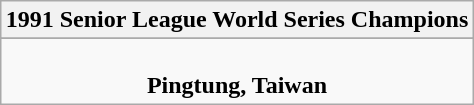<table class="wikitable" style="text-align: center; margin: 0 auto;">
<tr>
<th>1991 Senior League World Series Champions</th>
</tr>
<tr>
</tr>
<tr>
<td><br><strong>Pingtung, Taiwan</strong></td>
</tr>
</table>
